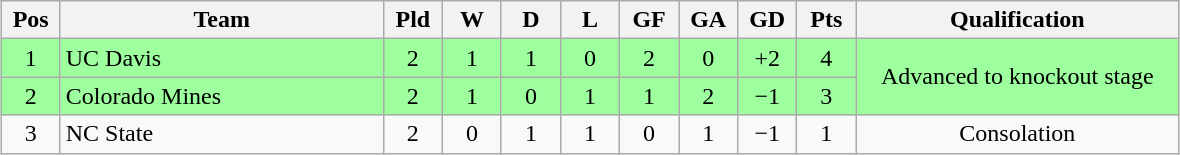<table class="wikitable" style="text-align:center; margin: 1em auto">
<tr>
<th style="width:2em">Pos</th>
<th style="width:13em">Team</th>
<th style="width:2em">Pld</th>
<th style="width:2em">W</th>
<th style="width:2em">D</th>
<th style="width:2em">L</th>
<th style="width:2em">GF</th>
<th style="width:2em">GA</th>
<th style="width:2em">GD</th>
<th style="width:2em">Pts</th>
<th style="width:13em">Qualification</th>
</tr>
<tr bgcolor="#9eff9e">
<td>1</td>
<td style="text-align:left">UC Davis</td>
<td>2</td>
<td>1</td>
<td>1</td>
<td>0</td>
<td>2</td>
<td>0</td>
<td>+2</td>
<td>4</td>
<td rowspan="2">Advanced to knockout stage</td>
</tr>
<tr bgcolor="#9eff9e">
<td>2</td>
<td style="text-align:left">Colorado Mines</td>
<td>2</td>
<td>1</td>
<td>0</td>
<td>1</td>
<td>1</td>
<td>2</td>
<td>−1</td>
<td>3</td>
</tr>
<tr>
<td>3</td>
<td style="text-align:left">NC State</td>
<td>2</td>
<td>0</td>
<td>1</td>
<td>1</td>
<td>0</td>
<td>1</td>
<td>−1</td>
<td>1</td>
<td>Consolation</td>
</tr>
</table>
